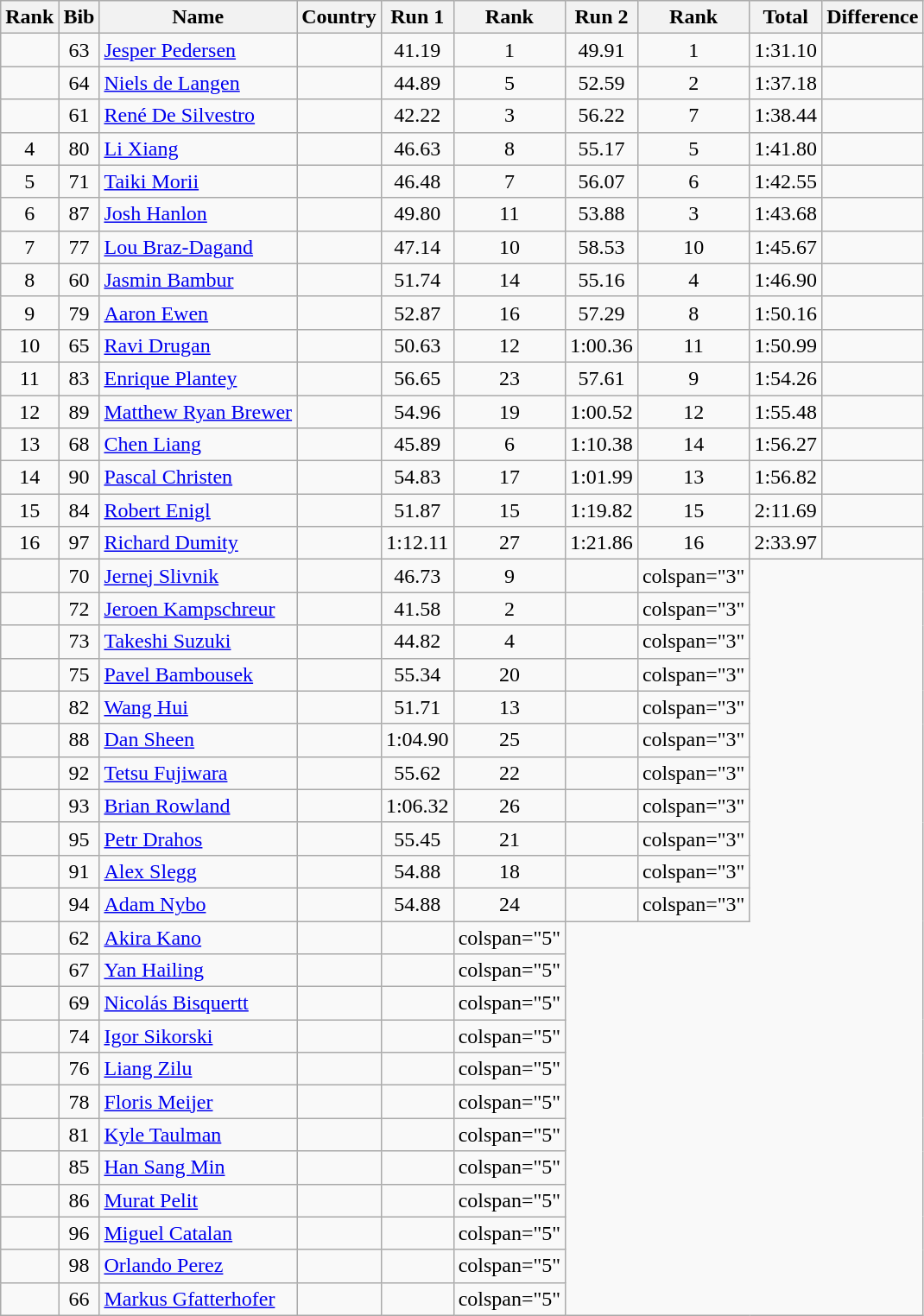<table class="wikitable sortable" style="text-align:center">
<tr>
<th>Rank</th>
<th>Bib</th>
<th>Name</th>
<th>Country</th>
<th>Run 1</th>
<th>Rank</th>
<th>Run 2</th>
<th>Rank</th>
<th>Total</th>
<th>Difference</th>
</tr>
<tr>
<td></td>
<td>63</td>
<td align="left"><a href='#'>Jesper Pedersen</a></td>
<td align="left"></td>
<td>41.19</td>
<td>1</td>
<td>49.91</td>
<td>1</td>
<td>1:31.10</td>
<td></td>
</tr>
<tr>
<td></td>
<td>64</td>
<td align="left"><a href='#'>Niels de Langen</a></td>
<td align="left"></td>
<td>44.89</td>
<td>5</td>
<td>52.59</td>
<td>2</td>
<td>1:37.18</td>
<td></td>
</tr>
<tr>
<td></td>
<td>61</td>
<td align="left"><a href='#'>René De Silvestro</a></td>
<td align="left"></td>
<td>42.22</td>
<td>3</td>
<td>56.22</td>
<td>7</td>
<td>1:38.44</td>
<td></td>
</tr>
<tr>
<td>4</td>
<td>80</td>
<td align="left"><a href='#'>Li Xiang</a></td>
<td align="left"></td>
<td>46.63</td>
<td>8</td>
<td>55.17</td>
<td>5</td>
<td>1:41.80</td>
<td></td>
</tr>
<tr>
<td>5</td>
<td>71</td>
<td align="left"><a href='#'>Taiki Morii</a></td>
<td align="left"></td>
<td>46.48</td>
<td>7</td>
<td>56.07</td>
<td>6</td>
<td>1:42.55</td>
<td></td>
</tr>
<tr>
<td>6</td>
<td>87</td>
<td align="left"><a href='#'>Josh Hanlon</a></td>
<td align="left"></td>
<td>49.80</td>
<td>11</td>
<td>53.88</td>
<td>3</td>
<td>1:43.68</td>
<td></td>
</tr>
<tr>
<td>7</td>
<td>77</td>
<td align="left"><a href='#'>Lou Braz-Dagand</a></td>
<td align="left"></td>
<td>47.14</td>
<td>10</td>
<td>58.53</td>
<td>10</td>
<td>1:45.67</td>
<td></td>
</tr>
<tr>
<td>8</td>
<td>60</td>
<td align="left"><a href='#'>Jasmin Bambur</a></td>
<td align="left"></td>
<td>51.74</td>
<td>14</td>
<td>55.16</td>
<td>4</td>
<td>1:46.90</td>
<td></td>
</tr>
<tr>
<td>9</td>
<td>79</td>
<td align="left"><a href='#'>Aaron Ewen</a></td>
<td align="left"></td>
<td>52.87</td>
<td>16</td>
<td>57.29</td>
<td>8</td>
<td>1:50.16</td>
<td></td>
</tr>
<tr>
<td>10</td>
<td>65</td>
<td align="left"><a href='#'>Ravi Drugan</a></td>
<td align="left"></td>
<td>50.63</td>
<td>12</td>
<td>1:00.36</td>
<td>11</td>
<td>1:50.99</td>
<td></td>
</tr>
<tr>
<td>11</td>
<td>83</td>
<td align="left"><a href='#'>Enrique Plantey</a></td>
<td align="left"></td>
<td>56.65</td>
<td>23</td>
<td>57.61</td>
<td>9</td>
<td>1:54.26</td>
<td></td>
</tr>
<tr>
<td>12</td>
<td>89</td>
<td align="left"><a href='#'>Matthew Ryan Brewer</a></td>
<td align="left"></td>
<td>54.96</td>
<td>19</td>
<td>1:00.52</td>
<td>12</td>
<td>1:55.48</td>
<td></td>
</tr>
<tr>
<td>13</td>
<td>68</td>
<td align="left"><a href='#'>Chen Liang</a></td>
<td align="left"></td>
<td>45.89</td>
<td>6</td>
<td>1:10.38</td>
<td>14</td>
<td>1:56.27</td>
<td></td>
</tr>
<tr>
<td>14</td>
<td>90</td>
<td align="left"><a href='#'>Pascal Christen</a></td>
<td align="left"></td>
<td>54.83</td>
<td>17</td>
<td>1:01.99</td>
<td>13</td>
<td>1:56.82</td>
<td></td>
</tr>
<tr>
<td>15</td>
<td>84</td>
<td align="left"><a href='#'>Robert Enigl</a></td>
<td align="left"></td>
<td>51.87</td>
<td>15</td>
<td>1:19.82</td>
<td>15</td>
<td>2:11.69</td>
<td></td>
</tr>
<tr>
<td>16</td>
<td>97</td>
<td align="left"><a href='#'>Richard Dumity</a></td>
<td align="left"></td>
<td>1:12.11</td>
<td>27</td>
<td>1:21.86</td>
<td>16</td>
<td>2:33.97</td>
<td></td>
</tr>
<tr>
<td></td>
<td>70</td>
<td align="left"><a href='#'>Jernej Slivnik</a></td>
<td align="left"></td>
<td>46.73</td>
<td>9</td>
<td></td>
<td>colspan="3" </td>
</tr>
<tr>
<td></td>
<td>72</td>
<td align="left"><a href='#'>Jeroen Kampschreur</a></td>
<td align="left"></td>
<td>41.58</td>
<td>2</td>
<td></td>
<td>colspan="3" </td>
</tr>
<tr>
<td></td>
<td>73</td>
<td align="left"><a href='#'>Takeshi Suzuki</a></td>
<td align="left"></td>
<td>44.82</td>
<td>4</td>
<td></td>
<td>colspan="3" </td>
</tr>
<tr>
<td></td>
<td>75</td>
<td align="left"><a href='#'>Pavel Bambousek</a></td>
<td align="left"></td>
<td>55.34</td>
<td>20</td>
<td></td>
<td>colspan="3" </td>
</tr>
<tr>
<td></td>
<td>82</td>
<td align="left"><a href='#'>Wang Hui</a></td>
<td align="left"></td>
<td>51.71</td>
<td>13</td>
<td></td>
<td>colspan="3" </td>
</tr>
<tr>
<td></td>
<td>88</td>
<td align="left"><a href='#'>Dan Sheen</a></td>
<td align="left"></td>
<td>1:04.90</td>
<td>25</td>
<td></td>
<td>colspan="3" </td>
</tr>
<tr>
<td></td>
<td>92</td>
<td align="left"><a href='#'>Tetsu Fujiwara</a></td>
<td align="left"></td>
<td>55.62</td>
<td>22</td>
<td></td>
<td>colspan="3" </td>
</tr>
<tr>
<td></td>
<td>93</td>
<td align="left"><a href='#'>Brian Rowland</a></td>
<td align="left"></td>
<td>1:06.32</td>
<td>26</td>
<td></td>
<td>colspan="3" </td>
</tr>
<tr>
<td></td>
<td>95</td>
<td align="left"><a href='#'>Petr Drahos</a></td>
<td align="left"></td>
<td>55.45</td>
<td>21</td>
<td></td>
<td>colspan="3" </td>
</tr>
<tr>
<td></td>
<td>91</td>
<td align="left"><a href='#'>Alex Slegg</a></td>
<td align="left"></td>
<td>54.88</td>
<td>18</td>
<td></td>
<td>colspan="3" </td>
</tr>
<tr>
<td></td>
<td>94</td>
<td align="left"><a href='#'>Adam Nybo</a></td>
<td align="left"></td>
<td>54.88</td>
<td>24</td>
<td></td>
<td>colspan="3" </td>
</tr>
<tr>
<td></td>
<td>62</td>
<td align="left"><a href='#'>Akira Kano</a></td>
<td align="left"></td>
<td></td>
<td>colspan="5" </td>
</tr>
<tr>
<td></td>
<td>67</td>
<td align="left"><a href='#'>Yan Hailing</a></td>
<td align="left"></td>
<td></td>
<td>colspan="5" </td>
</tr>
<tr>
<td></td>
<td>69</td>
<td align="left"><a href='#'>Nicolás Bisquertt</a></td>
<td align="left"></td>
<td></td>
<td>colspan="5" </td>
</tr>
<tr>
<td></td>
<td>74</td>
<td align="left"><a href='#'>Igor Sikorski</a></td>
<td align="left"></td>
<td></td>
<td>colspan="5" </td>
</tr>
<tr>
<td></td>
<td>76</td>
<td align="left"><a href='#'>Liang Zilu</a></td>
<td align="left"></td>
<td></td>
<td>colspan="5" </td>
</tr>
<tr>
<td></td>
<td>78</td>
<td align="left"><a href='#'>Floris Meijer</a></td>
<td align="left"></td>
<td></td>
<td>colspan="5" </td>
</tr>
<tr>
<td></td>
<td>81</td>
<td align="left"><a href='#'>Kyle Taulman</a></td>
<td align="left"></td>
<td></td>
<td>colspan="5" </td>
</tr>
<tr>
<td></td>
<td>85</td>
<td align="left"><a href='#'>Han Sang Min</a></td>
<td align="left"></td>
<td></td>
<td>colspan="5" </td>
</tr>
<tr>
<td></td>
<td>86</td>
<td align="left"><a href='#'>Murat Pelit</a></td>
<td align="left"></td>
<td></td>
<td>colspan="5" </td>
</tr>
<tr>
<td></td>
<td>96</td>
<td align="left"><a href='#'>Miguel Catalan</a></td>
<td align="left"></td>
<td></td>
<td>colspan="5" </td>
</tr>
<tr>
<td></td>
<td>98</td>
<td align="left"><a href='#'>Orlando Perez</a></td>
<td align="left"></td>
<td></td>
<td>colspan="5" </td>
</tr>
<tr>
<td></td>
<td>66</td>
<td align="left"><a href='#'>Markus Gfatterhofer</a></td>
<td align="left"></td>
<td></td>
<td>colspan="5" </td>
</tr>
</table>
